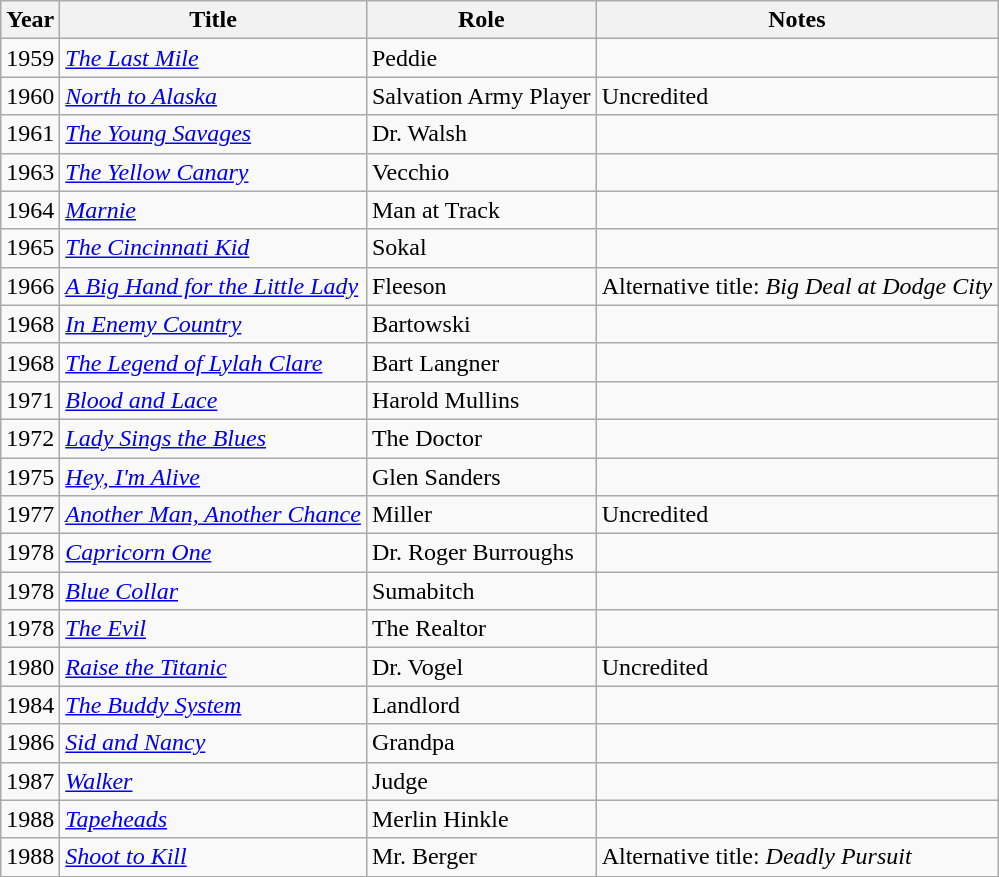<table class="wikitable sortable">
<tr>
<th>Year</th>
<th>Title</th>
<th>Role</th>
<th class="unsortable">Notes</th>
</tr>
<tr>
<td>1959</td>
<td><em><a href='#'>The Last Mile</a></em></td>
<td>Peddie</td>
<td></td>
</tr>
<tr>
<td>1960</td>
<td><em><a href='#'>North to Alaska</a></em></td>
<td>Salvation Army Player</td>
<td>Uncredited</td>
</tr>
<tr>
<td>1961</td>
<td><em><a href='#'>The Young Savages</a></em></td>
<td>Dr. Walsh</td>
<td></td>
</tr>
<tr>
<td>1963</td>
<td><em><a href='#'>The Yellow Canary</a></em></td>
<td>Vecchio</td>
<td></td>
</tr>
<tr>
<td>1964</td>
<td><em><a href='#'>Marnie</a></em></td>
<td>Man at Track</td>
<td></td>
</tr>
<tr>
<td>1965</td>
<td><em><a href='#'>The Cincinnati Kid</a></em></td>
<td>Sokal</td>
<td></td>
</tr>
<tr>
<td>1966</td>
<td><em><a href='#'>A Big Hand for the Little Lady</a></em></td>
<td>Fleeson</td>
<td>Alternative title: <em>Big Deal at Dodge City</em></td>
</tr>
<tr>
<td>1968</td>
<td><em><a href='#'>In Enemy Country</a></em></td>
<td>Bartowski</td>
<td></td>
</tr>
<tr>
<td>1968</td>
<td><em><a href='#'>The Legend of Lylah Clare</a></em></td>
<td>Bart Langner</td>
<td></td>
</tr>
<tr>
<td>1971</td>
<td><em><a href='#'>Blood and Lace</a></em></td>
<td>Harold Mullins</td>
<td></td>
</tr>
<tr>
<td>1972</td>
<td><em><a href='#'>Lady Sings the Blues</a></em></td>
<td>The Doctor</td>
<td></td>
</tr>
<tr>
<td>1975</td>
<td><em><a href='#'>Hey, I'm Alive</a></em></td>
<td>Glen Sanders</td>
<td></td>
</tr>
<tr>
<td>1977</td>
<td><em><a href='#'>Another Man, Another Chance</a></em></td>
<td>Miller</td>
<td>Uncredited</td>
</tr>
<tr>
<td>1978</td>
<td><em><a href='#'>Capricorn One</a></em></td>
<td>Dr. Roger Burroughs</td>
<td></td>
</tr>
<tr>
<td>1978</td>
<td><em><a href='#'>Blue Collar</a></em></td>
<td>Sumabitch</td>
<td></td>
</tr>
<tr>
<td>1978</td>
<td><em><a href='#'>The Evil</a></em></td>
<td>The Realtor</td>
<td></td>
</tr>
<tr>
<td>1980</td>
<td><em><a href='#'>Raise the Titanic</a></em></td>
<td>Dr. Vogel</td>
<td>Uncredited</td>
</tr>
<tr>
<td>1984</td>
<td><em><a href='#'>The Buddy System</a></em></td>
<td>Landlord</td>
<td></td>
</tr>
<tr>
<td>1986</td>
<td><em><a href='#'>Sid and Nancy</a></em></td>
<td>Grandpa</td>
<td></td>
</tr>
<tr>
<td>1987</td>
<td><em><a href='#'>Walker</a></em></td>
<td>Judge</td>
<td></td>
</tr>
<tr>
<td>1988</td>
<td><em><a href='#'>Tapeheads</a></em></td>
<td>Merlin Hinkle</td>
<td></td>
</tr>
<tr>
<td>1988</td>
<td><em><a href='#'>Shoot to Kill</a></em></td>
<td>Mr. Berger</td>
<td>Alternative title: <em>Deadly Pursuit</em></td>
</tr>
</table>
